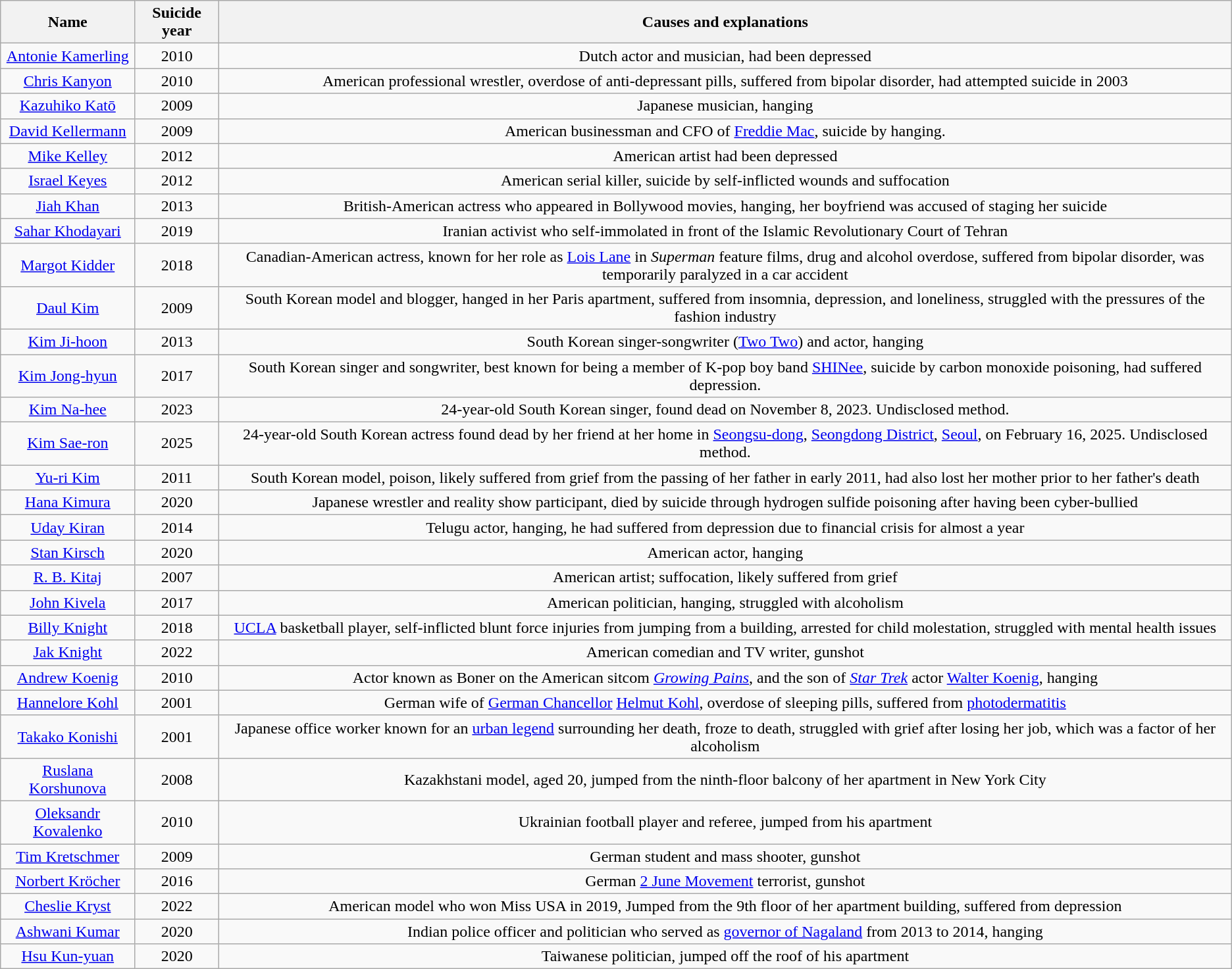<table class="wikitable sortable" style="text-align: center;">
<tr>
<th>Name</th>
<th>Suicide year</th>
<th>Causes and explanations</th>
</tr>
<tr>
<td><a href='#'>Antonie Kamerling</a></td>
<td>2010</td>
<td>Dutch actor and musician, had been depressed</td>
</tr>
<tr>
<td><a href='#'>Chris Kanyon</a></td>
<td>2010</td>
<td>American professional wrestler, overdose of anti-depressant pills, suffered from bipolar disorder, had attempted suicide in 2003</td>
</tr>
<tr>
<td><a href='#'>Kazuhiko Katō</a></td>
<td>2009</td>
<td>Japanese musician, hanging</td>
</tr>
<tr>
<td><a href='#'>David Kellermann</a></td>
<td>2009</td>
<td>American businessman and CFO of <a href='#'>Freddie Mac</a>, suicide by hanging.</td>
</tr>
<tr>
<td><a href='#'>Mike Kelley</a></td>
<td>2012</td>
<td>American artist  had been depressed</td>
</tr>
<tr>
<td><a href='#'>Israel Keyes</a></td>
<td>2012</td>
<td>American serial killer, suicide by self-inflicted wounds and suffocation</td>
</tr>
<tr>
<td><a href='#'>Jiah Khan</a></td>
<td>2013</td>
<td>British-American actress who appeared in Bollywood movies, hanging, her boyfriend was accused of staging her suicide</td>
</tr>
<tr>
<td><a href='#'>Sahar Khodayari</a></td>
<td>2019</td>
<td>Iranian activist who self-immolated in front of the Islamic Revolutionary Court of Tehran</td>
</tr>
<tr>
<td><a href='#'>Margot Kidder</a></td>
<td>2018</td>
<td>Canadian-American actress, known for her role as <a href='#'>Lois Lane</a> in <em>Superman</em> feature films, drug and alcohol overdose, suffered from bipolar disorder, was temporarily paralyzed in a car accident</td>
</tr>
<tr>
<td><a href='#'>Daul Kim</a></td>
<td>2009</td>
<td>South Korean model and blogger, hanged in her Paris apartment, suffered from insomnia, depression, and loneliness, struggled with the pressures of the fashion industry</td>
</tr>
<tr>
<td><a href='#'>Kim Ji-hoon</a></td>
<td>2013</td>
<td>South Korean singer-songwriter (<a href='#'>Two Two</a>) and actor, hanging</td>
</tr>
<tr>
<td><a href='#'>Kim Jong-hyun</a></td>
<td>2017</td>
<td>South Korean singer and songwriter, best known for being a member of K-pop boy band <a href='#'>SHINee</a>, suicide by carbon monoxide poisoning, had suffered depression.</td>
</tr>
<tr>
<td><a href='#'>Kim Na-hee</a></td>
<td>2023</td>
<td>24-year-old South Korean singer, found dead on November 8, 2023. Undisclosed method.</td>
</tr>
<tr>
<td><a href='#'>Kim Sae-ron</a></td>
<td>2025</td>
<td>24-year-old South Korean actress found dead by her friend at her home in <a href='#'>Seongsu-dong</a>, <a href='#'>Seongdong District</a>, <a href='#'>Seoul</a>, on February 16, 2025. Undisclosed method.</td>
</tr>
<tr>
<td><a href='#'>Yu-ri Kim</a></td>
<td>2011</td>
<td>South Korean model, poison, likely suffered from grief from the passing of her father in early 2011, had also lost her mother prior to her father's death</td>
</tr>
<tr>
<td><a href='#'>Hana Kimura</a></td>
<td>2020</td>
<td>Japanese wrestler and reality show participant, died by suicide through hydrogen sulfide poisoning after having been cyber-bullied</td>
</tr>
<tr>
<td><a href='#'>Uday Kiran</a></td>
<td>2014</td>
<td>Telugu actor, hanging, he had suffered from depression due to financial crisis for almost a year</td>
</tr>
<tr>
<td><a href='#'>Stan Kirsch</a></td>
<td>2020</td>
<td>American actor, hanging</td>
</tr>
<tr>
<td><a href='#'>R. B. Kitaj</a></td>
<td>2007</td>
<td>American artist; suffocation, likely suffered from grief</td>
</tr>
<tr>
<td><a href='#'>John Kivela</a></td>
<td>2017</td>
<td>American politician, hanging, struggled with alcoholism</td>
</tr>
<tr>
<td><a href='#'>Billy Knight</a></td>
<td>2018</td>
<td><a href='#'>UCLA</a> basketball player, self-inflicted blunt force injuries from jumping from a building, arrested for child molestation, struggled with mental health issues</td>
</tr>
<tr>
<td><a href='#'>Jak Knight</a></td>
<td>2022</td>
<td>American comedian and TV writer, gunshot</td>
</tr>
<tr>
<td><a href='#'>Andrew Koenig</a></td>
<td>2010</td>
<td>Actor known as Boner on the American sitcom <em><a href='#'>Growing Pains</a></em>, and the son of <em><a href='#'>Star Trek</a></em> actor <a href='#'>Walter Koenig</a>, hanging</td>
</tr>
<tr>
<td><a href='#'>Hannelore Kohl</a></td>
<td>2001</td>
<td>German wife of <a href='#'>German Chancellor</a> <a href='#'>Helmut Kohl</a>, overdose of sleeping pills, suffered from <a href='#'>photodermatitis</a></td>
</tr>
<tr>
<td><a href='#'>Takako Konishi</a></td>
<td>2001</td>
<td>Japanese office worker known for an <a href='#'>urban legend</a> surrounding her death, froze to death, struggled with grief after losing her job, which was a factor of her alcoholism</td>
</tr>
<tr>
<td><a href='#'>Ruslana Korshunova</a></td>
<td>2008</td>
<td>Kazakhstani model, aged 20, jumped from the ninth-floor balcony of her apartment in New York City</td>
</tr>
<tr>
<td><a href='#'>Oleksandr Kovalenko</a></td>
<td>2010</td>
<td>Ukrainian football player and referee, jumped from his apartment</td>
</tr>
<tr>
<td><a href='#'>Tim Kretschmer</a></td>
<td>2009</td>
<td>German student and mass shooter, gunshot</td>
</tr>
<tr>
<td><a href='#'>Norbert Kröcher</a></td>
<td>2016</td>
<td>German <a href='#'>2 June Movement</a> terrorist, gunshot</td>
</tr>
<tr>
<td><a href='#'>Cheslie Kryst</a></td>
<td>2022</td>
<td>American model who won Miss USA in 2019, Jumped from the 9th floor of her apartment building, suffered from depression</td>
</tr>
<tr>
<td><a href='#'>Ashwani Kumar</a></td>
<td>2020</td>
<td>Indian police officer and politician who served as <a href='#'>governor of Nagaland</a> from 2013 to 2014, hanging</td>
</tr>
<tr>
<td><a href='#'>Hsu Kun-yuan</a></td>
<td>2020</td>
<td>Taiwanese politician, jumped off the roof of his apartment</td>
</tr>
</table>
